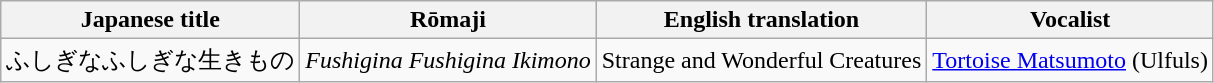<table class="wikitable">
<tr>
<th>Japanese title</th>
<th>Rōmaji</th>
<th>English translation</th>
<th>Vocalist</th>
</tr>
<tr>
<td>ふしぎなふしぎな生きもの</td>
<td><em>Fushigina Fushigina Ikimono</em></td>
<td>Strange and Wonderful Creatures</td>
<td><a href='#'>Tortoise Matsumoto</a> (Ulfuls)</td>
</tr>
</table>
